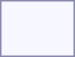<table style="border:1px solid #8888aa; background-color:#f7f8ff; padding:5px; font-size:95%; margin: 0px 12px 12px 0px; text-align:center;">
<tr>
<td rowspan=2><strong></strong><br></td>
<td colspan=8 rowspan=2></td>
<td colspan=2></td>
<td colspan=2></td>
<td colspan=2></td>
<td colspan=2></td>
<td colspan=2></td>
<td colspan=3></td>
<td colspan=3></td>
</tr>
<tr>
<td colspan=2></td>
<td colspan=2></td>
<td colspan=2></td>
<td colspan=2></td>
<td colspan=2></td>
<td colspan=3></td>
<td colspan=3></td>
</tr>
<tr>
</tr>
</table>
